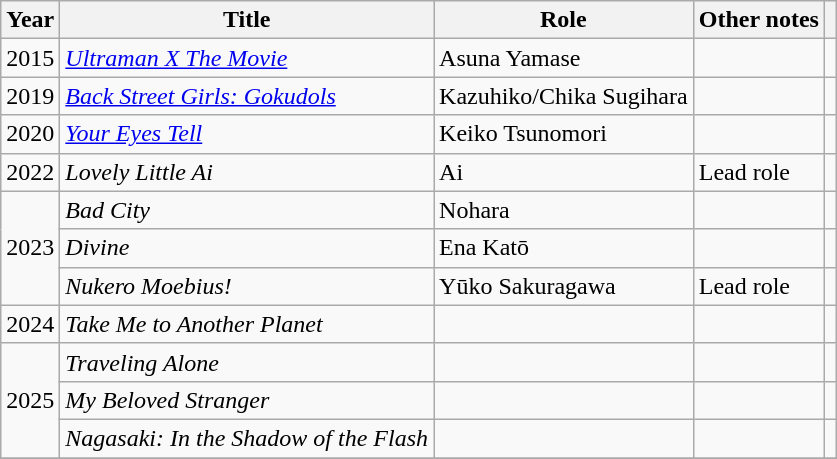<table class="wikitable">
<tr>
<th>Year</th>
<th>Title</th>
<th>Role</th>
<th>Other notes</th>
<th></th>
</tr>
<tr>
<td>2015</td>
<td><em><a href='#'>Ultraman X The Movie</a></em></td>
<td>Asuna Yamase</td>
<td></td>
<td></td>
</tr>
<tr>
<td>2019</td>
<td><em><a href='#'>Back Street Girls: Gokudols</a></em></td>
<td>Kazuhiko/Chika Sugihara</td>
<td></td>
<td></td>
</tr>
<tr>
<td rowspan=1>2020</td>
<td><em><a href='#'>Your Eyes Tell</a></em></td>
<td>Keiko Tsunomori</td>
<td></td>
<td></td>
</tr>
<tr>
<td>2022</td>
<td><em>Lovely Little Ai</em></td>
<td>Ai</td>
<td>Lead role</td>
<td></td>
</tr>
<tr>
<td rowspan=3>2023</td>
<td><em>Bad City</em></td>
<td>Nohara</td>
<td></td>
<td></td>
</tr>
<tr>
<td><em>Divine</em></td>
<td>Ena Katō</td>
<td></td>
<td></td>
</tr>
<tr>
<td><em>Nukero Moebius!</em></td>
<td>Yūko Sakuragawa</td>
<td>Lead role</td>
<td></td>
</tr>
<tr>
<td>2024</td>
<td><em>Take Me to Another Planet</em></td>
<td></td>
<td></td>
<td></td>
</tr>
<tr>
<td rowspan=3>2025</td>
<td><em>Traveling Alone</em></td>
<td></td>
<td></td>
<td></td>
</tr>
<tr>
<td><em>My Beloved Stranger</em></td>
<td></td>
<td></td>
<td></td>
</tr>
<tr>
<td><em>Nagasaki: In the Shadow of the Flash</em></td>
<td></td>
<td></td>
<td></td>
</tr>
<tr>
</tr>
</table>
